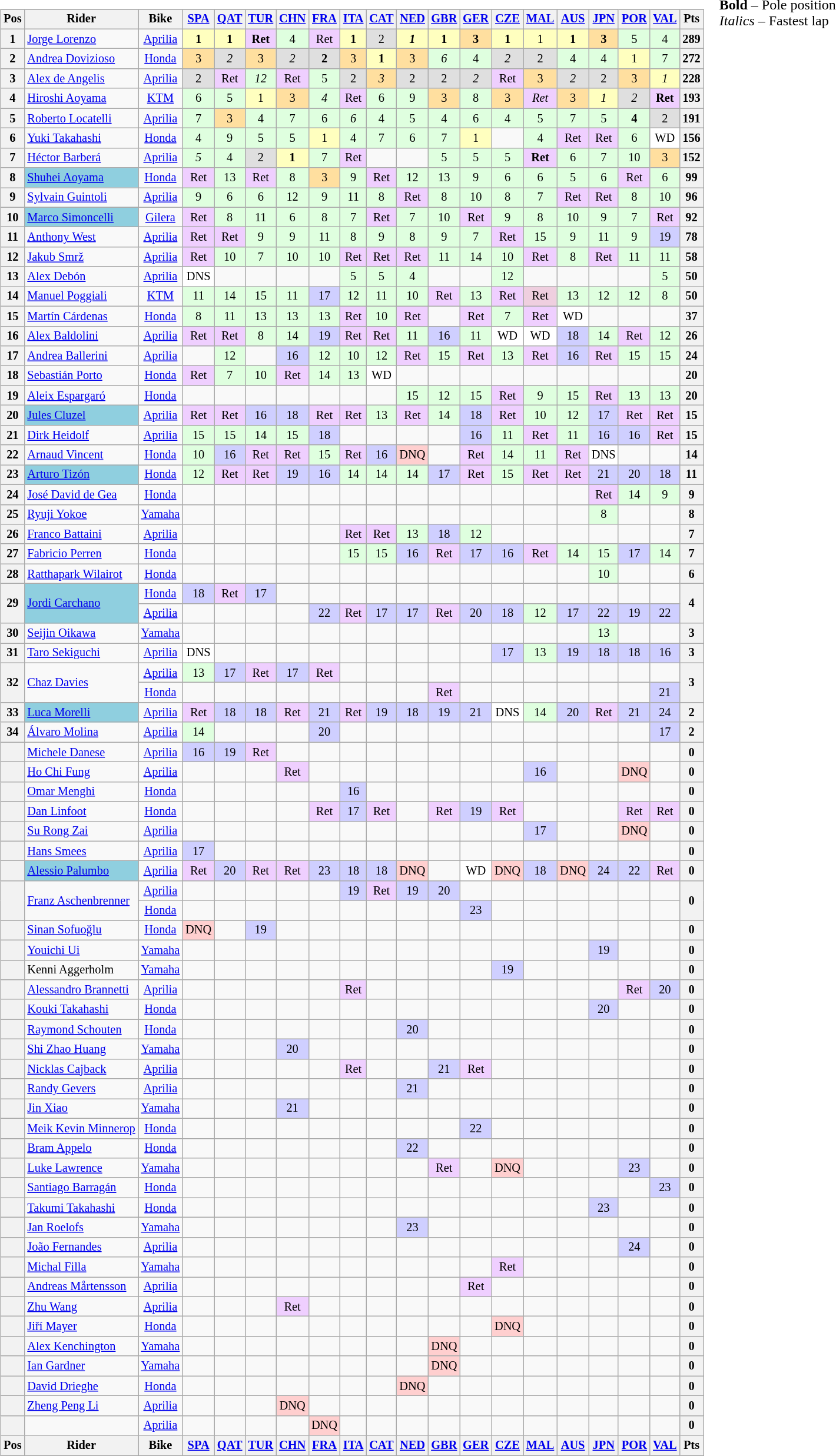<table>
<tr>
<td><br><table class="wikitable" style="font-size: 85%; text-align:center">
<tr valign="top">
<th valign="middle">Pos</th>
<th valign="middle">Rider</th>
<th valign="middle">Bike</th>
<th><a href='#'>SPA</a><br></th>
<th><a href='#'>QAT</a><br></th>
<th><a href='#'>TUR</a><br></th>
<th><a href='#'>CHN</a><br></th>
<th><a href='#'>FRA</a><br></th>
<th><a href='#'>ITA</a><br></th>
<th><a href='#'>CAT</a><br></th>
<th><a href='#'>NED</a><br></th>
<th><a href='#'>GBR</a><br></th>
<th><a href='#'>GER</a><br></th>
<th><a href='#'>CZE</a><br></th>
<th><a href='#'>MAL</a><br></th>
<th><a href='#'>AUS</a><br></th>
<th><a href='#'>JPN</a><br></th>
<th><a href='#'>POR</a><br></th>
<th><a href='#'>VAL</a><br></th>
<th valign="middle">Pts</th>
</tr>
<tr>
<th>1</th>
<td align="left"> <a href='#'>Jorge Lorenzo</a></td>
<td><a href='#'>Aprilia</a></td>
<td style="background:#FFFFBF;"><strong>1</strong></td>
<td style="background:#FFFFBF;"><strong>1</strong></td>
<td style="background:#EFCFFF;"><strong>Ret</strong></td>
<td style="background:#DFFFDF;">4</td>
<td style="background:#EFCFFF;">Ret</td>
<td style="background:#FFFFBF;"><strong>1</strong></td>
<td style="background:#DFDFDF;">2</td>
<td style="background:#FFFFBF;"><strong><em>1</em></strong></td>
<td style="background:#FFFFBF;"><strong>1</strong></td>
<td style="background:#FFDF9F;"><strong>3</strong></td>
<td style="background:#FFFFBF;"><strong>1</strong></td>
<td style="background:#FFFFBF;">1</td>
<td style="background:#FFFFBF;"><strong>1</strong></td>
<td style="background:#FFDF9F;"><strong>3</strong></td>
<td style="background:#DFFFDF;">5</td>
<td style="background:#DFFFDF;">4</td>
<th>289</th>
</tr>
<tr>
<th>2</th>
<td align="left"> <a href='#'>Andrea Dovizioso</a></td>
<td><a href='#'>Honda</a></td>
<td style="background:#FFDF9F;">3</td>
<td style="background:#DFDFDF;"><em>2</em></td>
<td style="background:#FFDF9F;">3</td>
<td style="background:#DFDFDF;"><em>2</em></td>
<td style="background:#DFDFDF;"><strong>2</strong></td>
<td style="background:#FFDF9F;">3</td>
<td style="background:#FFFFBF;"><strong>1</strong></td>
<td style="background:#FFDF9F;">3</td>
<td style="background:#DFFFDF;"><em>6</em></td>
<td style="background:#DFFFDF;">4</td>
<td style="background:#DFDFDF;"><em>2</em></td>
<td style="background:#DFDFDF;">2</td>
<td style="background:#DFFFDF;">4</td>
<td style="background:#DFFFDF;">4</td>
<td style="background:#FFFFBF;">1</td>
<td style="background:#DFFFDF;">7</td>
<th>272</th>
</tr>
<tr>
<th>3</th>
<td align="left"> <a href='#'>Alex de Angelis</a></td>
<td><a href='#'>Aprilia</a></td>
<td style="background:#DFDFDF;">2</td>
<td style="background:#EFCFFF;">Ret</td>
<td style="background:#DFFFDF;"><em>12</em></td>
<td style="background:#EFCFFF;">Ret</td>
<td style="background:#DFFFDF;">5</td>
<td style="background:#DFDFDF;">2</td>
<td style="background:#FFDF9F;"><em>3</em></td>
<td style="background:#DFDFDF;">2</td>
<td style="background:#DFDFDF;">2</td>
<td style="background:#DFDFDF;"><em>2</em></td>
<td style="background:#EFCFFF;">Ret</td>
<td style="background:#FFDF9F;">3</td>
<td style="background:#DFDFDF;"><em>2</em></td>
<td style="background:#DFDFDF;">2</td>
<td style="background:#FFDF9F;">3</td>
<td style="background:#FFFFBF;"><em>1</em></td>
<th>228</th>
</tr>
<tr>
<th>4</th>
<td align="left"> <a href='#'>Hiroshi Aoyama</a></td>
<td><a href='#'>KTM</a></td>
<td style="background:#DFFFDF;">6</td>
<td style="background:#DFFFDF;">5</td>
<td style="background:#FFFFBF;">1</td>
<td style="background:#FFDF9F;">3</td>
<td style="background:#DFFFDF;"><em>4</em></td>
<td style="background:#EFCFFF;">Ret</td>
<td style="background:#DFFFDF;">6</td>
<td style="background:#DFFFDF;">9</td>
<td style="background:#FFDF9F;">3</td>
<td style="background:#DFFFDF;">8</td>
<td style="background:#FFDF9F;">3</td>
<td style="background:#EFCFFF;"><em>Ret</em></td>
<td style="background:#FFDF9F;">3</td>
<td style="background:#FFFFBF;"><em>1</em></td>
<td style="background:#DFDFDF;"><em>2</em></td>
<td style="background:#EFCFFF;"><strong>Ret</strong></td>
<th>193</th>
</tr>
<tr>
<th>5</th>
<td align="left"> <a href='#'>Roberto Locatelli</a></td>
<td><a href='#'>Aprilia</a></td>
<td style="background:#DFFFDF;">7</td>
<td style="background:#FFDF9F;">3</td>
<td style="background:#DFFFDF;">4</td>
<td style="background:#DFFFDF;">7</td>
<td style="background:#DFFFDF;">6</td>
<td style="background:#DFFFDF;"><em>6</em></td>
<td style="background:#DFFFDF;">4</td>
<td style="background:#DFFFDF;">5</td>
<td style="background:#DFFFDF;">4</td>
<td style="background:#DFFFDF;">6</td>
<td style="background:#DFFFDF;">4</td>
<td style="background:#DFFFDF;">5</td>
<td style="background:#DFFFDF;">7</td>
<td style="background:#DFFFDF;">5</td>
<td style="background:#DFFFDF;"><strong>4</strong></td>
<td style="background:#DFDFDF;">2</td>
<th>191</th>
</tr>
<tr>
<th>6</th>
<td align="left"> <a href='#'>Yuki Takahashi</a></td>
<td><a href='#'>Honda</a></td>
<td style="background:#DFFFDF;">4</td>
<td style="background:#DFFFDF;">9</td>
<td style="background:#DFFFDF;">5</td>
<td style="background:#DFFFDF;">5</td>
<td style="background:#FFFFBF;">1</td>
<td style="background:#DFFFDF;">4</td>
<td style="background:#DFFFDF;">7</td>
<td style="background:#DFFFDF;">6</td>
<td style="background:#DFFFDF;">7</td>
<td style="background:#FFFFBF;">1</td>
<td></td>
<td style="background:#DFFFDF;">4</td>
<td style="background:#EFCFFF;">Ret</td>
<td style="background:#EFCFFF;">Ret</td>
<td style="background:#DFFFDF;">6</td>
<td style="background:white;">WD</td>
<th>156</th>
</tr>
<tr>
<th>7</th>
<td align="left"> <a href='#'>Héctor Barberá</a></td>
<td><a href='#'>Aprilia</a></td>
<td style="background:#DFFFDF;"><em>5</em></td>
<td style="background:#DFFFDF;">4</td>
<td style="background:#DFDFDF;">2</td>
<td style="background:#FFFFBF;"><strong>1</strong></td>
<td style="background:#DFFFDF;">7</td>
<td style="background:#EFCFFF;">Ret</td>
<td></td>
<td></td>
<td style="background:#DFFFDF;">5</td>
<td style="background:#DFFFDF;">5</td>
<td style="background:#DFFFDF;">5</td>
<td style="background:#EFCFFF;"><strong>Ret</strong></td>
<td style="background:#DFFFDF;">6</td>
<td style="background:#DFFFDF;">7</td>
<td style="background:#DFFFDF;">10</td>
<td style="background:#FFDF9F;">3</td>
<th>152</th>
</tr>
<tr>
<th>8</th>
<td style="background:#8fcfdf;" align="left"> <a href='#'>Shuhei Aoyama</a></td>
<td><a href='#'>Honda</a></td>
<td style="background:#EFCFFF;">Ret</td>
<td style="background:#DFFFDF;">13</td>
<td style="background:#EFCFFF;">Ret</td>
<td style="background:#DFFFDF;">8</td>
<td style="background:#FFDF9F;">3</td>
<td style="background:#DFFFDF;">9</td>
<td style="background:#EFCFFF;">Ret</td>
<td style="background:#DFFFDF;">12</td>
<td style="background:#DFFFDF;">13</td>
<td style="background:#DFFFDF;">9</td>
<td style="background:#DFFFDF;">6</td>
<td style="background:#DFFFDF;">6</td>
<td style="background:#DFFFDF;">5</td>
<td style="background:#DFFFDF;">6</td>
<td style="background:#EFCFFF;">Ret</td>
<td style="background:#DFFFDF;">6</td>
<th>99</th>
</tr>
<tr>
<th>9</th>
<td align="left"> <a href='#'>Sylvain Guintoli</a></td>
<td><a href='#'>Aprilia</a></td>
<td style="background:#DFFFDF;">9</td>
<td style="background:#DFFFDF;">6</td>
<td style="background:#DFFFDF;">6</td>
<td style="background:#DFFFDF;">12</td>
<td style="background:#DFFFDF;">9</td>
<td style="background:#DFFFDF;">11</td>
<td style="background:#DFFFDF;">8</td>
<td style="background:#EFCFFF;">Ret</td>
<td style="background:#DFFFDF;">8</td>
<td style="background:#DFFFDF;">10</td>
<td style="background:#DFFFDF;">8</td>
<td style="background:#DFFFDF;">7</td>
<td style="background:#EFCFFF;">Ret</td>
<td style="background:#EFCFFF;">Ret</td>
<td style="background:#DFFFDF;">8</td>
<td style="background:#DFFFDF;">10</td>
<th>96</th>
</tr>
<tr>
<th>10</th>
<td style="background:#8fcfdf;" align="left"> <a href='#'>Marco Simoncelli</a></td>
<td><a href='#'>Gilera</a></td>
<td style="background:#EFCFFF;">Ret</td>
<td style="background:#DFFFDF;">8</td>
<td style="background:#DFFFDF;">11</td>
<td style="background:#DFFFDF;">6</td>
<td style="background:#DFFFDF;">8</td>
<td style="background:#DFFFDF;">7</td>
<td style="background:#EFCFFF;">Ret</td>
<td style="background:#DFFFDF;">7</td>
<td style="background:#DFFFDF;">10</td>
<td style="background:#EFCFFF;">Ret</td>
<td style="background:#DFFFDF;">9</td>
<td style="background:#DFFFDF;">8</td>
<td style="background:#DFFFDF;">10</td>
<td style="background:#DFFFDF;">9</td>
<td style="background:#DFFFDF;">7</td>
<td style="background:#EFCFFF;">Ret</td>
<th>92</th>
</tr>
<tr>
<th>11</th>
<td align="left"> <a href='#'>Anthony West</a></td>
<td><a href='#'>Aprilia</a></td>
<td style="background:#EFCFFF;">Ret</td>
<td style="background:#EFCFFF;">Ret</td>
<td style="background:#DFFFDF;">9</td>
<td style="background:#DFFFDF;">9</td>
<td style="background:#DFFFDF;">11</td>
<td style="background:#DFFFDF;">8</td>
<td style="background:#DFFFDF;">9</td>
<td style="background:#DFFFDF;">8</td>
<td style="background:#DFFFDF;">9</td>
<td style="background:#DFFFDF;">7</td>
<td style="background:#EFCFFF;">Ret</td>
<td style="background:#DFFFDF;">15</td>
<td style="background:#DFFFDF;">9</td>
<td style="background:#DFFFDF;">11</td>
<td style="background:#DFFFDF;">9</td>
<td style="background:#CFCFFF;">19</td>
<th>78</th>
</tr>
<tr>
<th>12</th>
<td align="left"> <a href='#'>Jakub Smrž</a></td>
<td><a href='#'>Aprilia</a></td>
<td style="background:#EFCFFF;">Ret</td>
<td style="background:#DFFFDF;">10</td>
<td style="background:#DFFFDF;">7</td>
<td style="background:#DFFFDF;">10</td>
<td style="background:#DFFFDF;">10</td>
<td style="background:#EFCFFF;">Ret</td>
<td style="background:#EFCFFF;">Ret</td>
<td style="background:#EFCFFF;">Ret</td>
<td style="background:#DFFFDF;">11</td>
<td style="background:#DFFFDF;">14</td>
<td style="background:#DFFFDF;">10</td>
<td style="background:#EFCFFF;">Ret</td>
<td style="background:#DFFFDF;">8</td>
<td style="background:#EFCFFF;">Ret</td>
<td style="background:#DFFFDF;">11</td>
<td style="background:#DFFFDF;">11</td>
<th>58</th>
</tr>
<tr>
<th>13</th>
<td align="left"> <a href='#'>Alex Debón</a></td>
<td><a href='#'>Aprilia</a></td>
<td style="background:white;">DNS</td>
<td></td>
<td></td>
<td></td>
<td></td>
<td style="background:#DFFFDF;">5</td>
<td style="background:#DFFFDF;">5</td>
<td style="background:#DFFFDF;">4</td>
<td></td>
<td></td>
<td style="background:#DFFFDF;">12</td>
<td></td>
<td></td>
<td></td>
<td></td>
<td style="background:#DFFFDF;">5</td>
<th>50</th>
</tr>
<tr>
<th>14</th>
<td align="left"> <a href='#'>Manuel Poggiali</a></td>
<td><a href='#'>KTM</a></td>
<td style="background:#DFFFDF;">11</td>
<td style="background:#DFFFDF;">14</td>
<td style="background:#DFFFDF;">15</td>
<td style="background:#DFFFDF;">11</td>
<td style="background:#CFCFFF;">17</td>
<td style="background:#DFFFDF;">12</td>
<td style="background:#DFFFDF;">11</td>
<td style="background:#DFFFDF;">10</td>
<td style="background:#EFCFFF;">Ret</td>
<td style="background:#DFFFDF;">13</td>
<td style="background:#EFCFFF;">Ret</td>
<td style="background:#EFCFDF;">Ret</td>
<td style="background:#DFFFDF;">13</td>
<td style="background:#DFFFDF;">12</td>
<td style="background:#DFFFDF;">12</td>
<td style="background:#DFFFDF;">8</td>
<th>50</th>
</tr>
<tr>
<th>15</th>
<td align="left"> <a href='#'>Martín Cárdenas</a></td>
<td><a href='#'>Honda</a></td>
<td style="background:#DFFFDF;">8</td>
<td style="background:#DFFFDF;">11</td>
<td style="background:#DFFFDF;">13</td>
<td style="background:#DFFFDF;">13</td>
<td style="background:#DFFFDF;">13</td>
<td style="background:#EFCFFF;">Ret</td>
<td style="background:#DFFFDF;">10</td>
<td style="background:#EFCFFF;">Ret</td>
<td></td>
<td style="background:#EFCFFF;">Ret</td>
<td style="background:#DFFFDF;">7</td>
<td style="background:#EFCFFF;">Ret</td>
<td style="background:white;">WD</td>
<td></td>
<td></td>
<td></td>
<th>37</th>
</tr>
<tr>
<th>16</th>
<td align="left"> <a href='#'>Alex Baldolini</a></td>
<td><a href='#'>Aprilia</a></td>
<td style="background:#EFCFFF;">Ret</td>
<td style="background:#EFCFFF;">Ret</td>
<td style="background:#DFFFDF;">8</td>
<td style="background:#DFFFDF;">14</td>
<td style="background:#CFCFFF;">19</td>
<td style="background:#EFCFFF;">Ret</td>
<td style="background:#EFCFFF;">Ret</td>
<td style="background:#DFFFDF;">11</td>
<td style="background:#CFCFFF;">16</td>
<td style="background:#DFFFDF;">11</td>
<td style="background:#FFFFFF;">WD</td>
<td style="background:#FFFFFF;">WD</td>
<td style="background:#CFCFFF;">18</td>
<td style="background:#DFFFDF;">14</td>
<td style="background:#EFCFFF;">Ret</td>
<td style="background:#DFFFDF;">12</td>
<th>26</th>
</tr>
<tr>
<th>17</th>
<td align="left"> <a href='#'>Andrea Ballerini</a></td>
<td><a href='#'>Aprilia</a></td>
<td></td>
<td style="background:#DFFFDF;">12</td>
<td></td>
<td style="background:#CFCFFF;">16</td>
<td style="background:#DFFFDF;">12</td>
<td style="background:#DFFFDF;">10</td>
<td style="background:#DFFFDF;">12</td>
<td style="background:#EFCFFF;">Ret</td>
<td style="background:#DFFFDF;">15</td>
<td style="background:#EFCFFF;">Ret</td>
<td style="background:#DFFFDF;">13</td>
<td style="background:#EFCFFF;">Ret</td>
<td style="background:#CFCFFF;">16</td>
<td style="background:#EFCFFF;">Ret</td>
<td style="background:#DFFFDF;">15</td>
<td style="background:#DFFFDF;">15</td>
<th>24</th>
</tr>
<tr>
<th>18</th>
<td align="left"> <a href='#'>Sebastián Porto</a></td>
<td><a href='#'>Honda</a></td>
<td style="background:#EFCFFF;">Ret</td>
<td style="background:#DFFFDF;">7</td>
<td style="background:#DFFFDF;">10</td>
<td style="background:#EFCFFF;">Ret</td>
<td style="background:#DFFFDF;">14</td>
<td style="background:#DFFFDF;">13</td>
<td style="background:#ffffff;">WD</td>
<td></td>
<td></td>
<td></td>
<td></td>
<td></td>
<td></td>
<td></td>
<td></td>
<td></td>
<th>20</th>
</tr>
<tr>
<th>19</th>
<td align="left"> <a href='#'>Aleix Espargaró</a></td>
<td><a href='#'>Honda</a></td>
<td></td>
<td></td>
<td></td>
<td></td>
<td></td>
<td></td>
<td></td>
<td style="background:#DFFFDF;">15</td>
<td style="background:#DFFFDF;">12</td>
<td style="background:#DFFFDF;">15</td>
<td style="background:#EFCFFF;">Ret</td>
<td style="background:#DFFFDF;">9</td>
<td style="background:#DFFFDF;">15</td>
<td style="background:#EFCFFF;">Ret</td>
<td style="background:#DFFFDF;">13</td>
<td style="background:#DFFFDF;">13</td>
<th>20</th>
</tr>
<tr>
<th>20</th>
<td style="background:#8fcfdf;" align="left"> <a href='#'>Jules Cluzel</a></td>
<td><a href='#'>Aprilia</a></td>
<td style="background:#EFCFFF;">Ret</td>
<td style="background:#EFCFFF;">Ret</td>
<td style="background:#CFCFFF;">16</td>
<td style="background:#CFCFFF;">18</td>
<td style="background:#EFCFFF;">Ret</td>
<td style="background:#EFCFFF;">Ret</td>
<td style="background:#DFFFDF;">13</td>
<td style="background:#EFCFFF;">Ret</td>
<td style="background:#DFFFDF;">14</td>
<td style="background:#CFCFFF;">18</td>
<td style="background:#EFCFFF;">Ret</td>
<td style="background:#DFFFDF;">10</td>
<td style="background:#DFFFDF;">12</td>
<td style="background:#CFCFFF;">17</td>
<td style="background:#EFCFFF;">Ret</td>
<td style="background:#EFCFFF;">Ret</td>
<th>15</th>
</tr>
<tr>
<th>21</th>
<td align="left"> <a href='#'>Dirk Heidolf</a></td>
<td><a href='#'>Aprilia</a></td>
<td style="background:#DFFFDF;">15</td>
<td style="background:#DFFFDF;">15</td>
<td style="background:#DFFFDF;">14</td>
<td style="background:#DFFFDF;">15</td>
<td style="background:#CFCFFF;">18</td>
<td></td>
<td></td>
<td></td>
<td></td>
<td style="background:#CFCFFF;">16</td>
<td style="background:#DFFFDF;">11</td>
<td style="background:#EFCFFF;">Ret</td>
<td style="background:#DFFFDF;">11</td>
<td style="background:#CFCFFF;">16</td>
<td style="background:#CFCFFF;">16</td>
<td style="background:#EFCFFF;">Ret</td>
<th>15</th>
</tr>
<tr>
<th>22</th>
<td align="left"> <a href='#'>Arnaud Vincent</a></td>
<td><a href='#'>Honda</a></td>
<td style="background:#DFFFDF;">10</td>
<td style="background:#CFCFFF;">16</td>
<td style="background:#EFCFFF;">Ret</td>
<td style="background:#EFCFFF;">Ret</td>
<td style="background:#DFFFDF;">15</td>
<td style="background:#EFCFFF;">Ret</td>
<td style="background:#CFCFFF;">16</td>
<td style="background:#ffcfcf;">DNQ</td>
<td></td>
<td style="background:#EFCFFF;">Ret</td>
<td style="background:#DFFFDF;">14</td>
<td style="background:#DFFFDF;">11</td>
<td style="background:#EFCFFF;">Ret</td>
<td style="background:white;">DNS</td>
<td></td>
<td></td>
<th>14</th>
</tr>
<tr>
<th>23</th>
<td style="background:#8fcfdf;" align="left"> <a href='#'>Arturo Tizón</a></td>
<td><a href='#'>Honda</a></td>
<td style="background:#DFFFDF;">12</td>
<td style="background:#EFCFFF;">Ret</td>
<td style="background:#EFCFFF;">Ret</td>
<td style="background:#CFCFFF;">19</td>
<td style="background:#CFCFFF;">16</td>
<td style="background:#DFFFDF;">14</td>
<td style="background:#DFFFDF;">14</td>
<td style="background:#DFFFDF;">14</td>
<td style="background:#CFCFFF;">17</td>
<td style="background:#EFCFFF;">Ret</td>
<td style="background:#DFFFDF;">15</td>
<td style="background:#EFCFFF;">Ret</td>
<td style="background:#EFCFFF;">Ret</td>
<td style="background:#CFCFFF;">21</td>
<td style="background:#CFCFFF;">20</td>
<td style="background:#CFCFFF;">18</td>
<th>11</th>
</tr>
<tr>
<th>24</th>
<td align="left"> <a href='#'>José David de Gea</a></td>
<td><a href='#'>Honda</a></td>
<td></td>
<td></td>
<td></td>
<td></td>
<td></td>
<td></td>
<td></td>
<td></td>
<td></td>
<td></td>
<td></td>
<td></td>
<td></td>
<td style="background:#EFCFFF;">Ret</td>
<td style="background:#DFFFDF;">14</td>
<td style="background:#DFFFDF;">9</td>
<th>9</th>
</tr>
<tr>
<th>25</th>
<td align="left"> <a href='#'>Ryuji Yokoe</a></td>
<td><a href='#'>Yamaha</a></td>
<td></td>
<td></td>
<td></td>
<td></td>
<td></td>
<td></td>
<td></td>
<td></td>
<td></td>
<td></td>
<td></td>
<td></td>
<td></td>
<td style="background:#DFFFDF;">8</td>
<td></td>
<td></td>
<th>8</th>
</tr>
<tr>
<th>26</th>
<td align="left"> <a href='#'>Franco Battaini</a></td>
<td><a href='#'>Aprilia</a></td>
<td></td>
<td></td>
<td></td>
<td></td>
<td></td>
<td style="background:#EFCFFF;">Ret</td>
<td style="background:#EFCFFF;">Ret</td>
<td style="background:#DFFFDF;">13</td>
<td style="background:#CFCFFF;">18</td>
<td style="background:#DFFFDF;">12</td>
<td></td>
<td></td>
<td></td>
<td></td>
<td></td>
<td></td>
<th>7</th>
</tr>
<tr>
<th>27</th>
<td align="left"> <a href='#'>Fabricio Perren</a></td>
<td><a href='#'>Honda</a></td>
<td></td>
<td></td>
<td></td>
<td></td>
<td></td>
<td style="background:#DFFFDF;">15</td>
<td style="background:#DFFFDF;">15</td>
<td style="background:#CFCFFF;">16</td>
<td style="background:#EFCFFF;">Ret</td>
<td style="background:#CFCFFF;">17</td>
<td style="background:#CFCFFF;">16</td>
<td style="background:#EFCFFF;">Ret</td>
<td style="background:#DFFFDF;">14</td>
<td style="background:#DFFFDF;">15</td>
<td style="background:#CFCFFF;">17</td>
<td style="background:#DFFFDF;">14</td>
<th>7</th>
</tr>
<tr>
<th>28</th>
<td align="left"> <a href='#'>Ratthapark Wilairot</a></td>
<td><a href='#'>Honda</a></td>
<td></td>
<td></td>
<td></td>
<td></td>
<td></td>
<td></td>
<td></td>
<td></td>
<td></td>
<td></td>
<td></td>
<td></td>
<td></td>
<td style="background:#DFFFDF;">10</td>
<td></td>
<td></td>
<th>6</th>
</tr>
<tr>
<th rowspan=2>29</th>
<td rowspan=2 style="background:#8fcfdf;" align="left"> <a href='#'>Jordi Carchano</a></td>
<td><a href='#'>Honda</a></td>
<td style="background:#CFCFFF;">18</td>
<td style="background:#EFCFFF;">Ret</td>
<td style="background:#CFCFFF;">17</td>
<td></td>
<td></td>
<td></td>
<td></td>
<td></td>
<td></td>
<td></td>
<td></td>
<td></td>
<td></td>
<td></td>
<td></td>
<td></td>
<th rowspan=2>4</th>
</tr>
<tr>
<td><a href='#'>Aprilia</a></td>
<td></td>
<td></td>
<td></td>
<td></td>
<td style="background:#CFCFFF;">22</td>
<td style="background:#EFCFFF;">Ret</td>
<td style="background:#CFCFFF;">17</td>
<td style="background:#CFCFFF;">17</td>
<td style="background:#EFCFFF;">Ret</td>
<td style="background:#CFCFFF;">20</td>
<td style="background:#CFCFFF;">18</td>
<td style="background:#DFFFDF;">12</td>
<td style="background:#CFCFFF;">17</td>
<td style="background:#CFCFFF;">22</td>
<td style="background:#CFCFFF;">19</td>
<td style="background:#CFCFFF;">22</td>
</tr>
<tr>
<th>30</th>
<td align="left"> <a href='#'>Seijin Oikawa</a></td>
<td><a href='#'>Yamaha</a></td>
<td></td>
<td></td>
<td></td>
<td></td>
<td></td>
<td></td>
<td></td>
<td></td>
<td></td>
<td></td>
<td></td>
<td></td>
<td></td>
<td style="background:#DFFFDF;">13</td>
<td></td>
<td></td>
<th>3</th>
</tr>
<tr>
<th>31</th>
<td align="left"> <a href='#'>Taro Sekiguchi</a></td>
<td><a href='#'>Aprilia</a></td>
<td style="background:#ffffff;">DNS</td>
<td></td>
<td></td>
<td></td>
<td></td>
<td></td>
<td></td>
<td></td>
<td></td>
<td></td>
<td style="background:#CFCFFF;">17</td>
<td style="background:#DFFFDF;">13</td>
<td style="background:#CFCFFF;">19</td>
<td style="background:#CFCFFF;">18</td>
<td style="background:#CFCFFF;">18</td>
<td style="background:#CFCFFF;">16</td>
<th>3</th>
</tr>
<tr>
<th rowspan=2>32</th>
<td rowspan=2 align="left"> <a href='#'>Chaz Davies</a></td>
<td><a href='#'>Aprilia</a></td>
<td style="background:#DFFFDF;">13</td>
<td style="background:#CFCFFF;">17</td>
<td style="background:#EFCFFF;">Ret</td>
<td style="background:#CFCFFF;">17</td>
<td style="background:#EFCFFF;">Ret</td>
<td></td>
<td></td>
<td></td>
<td></td>
<td></td>
<td></td>
<td></td>
<td></td>
<td></td>
<td></td>
<td></td>
<th rowspan=2>3</th>
</tr>
<tr>
<td><a href='#'>Honda</a></td>
<td></td>
<td></td>
<td></td>
<td></td>
<td></td>
<td></td>
<td></td>
<td></td>
<td style="background:#EFCFFF;">Ret</td>
<td></td>
<td></td>
<td></td>
<td></td>
<td></td>
<td></td>
<td style="background:#CFCFFF;">21</td>
</tr>
<tr>
<th>33</th>
<td style="background:#8fcfdf;" align="left"> <a href='#'>Luca Morelli</a></td>
<td><a href='#'>Aprilia</a></td>
<td style="background:#EFCFFF;">Ret</td>
<td style="background:#CFCFFF;">18</td>
<td style="background:#CFCFFF;">18</td>
<td style="background:#EFCFFF;">Ret</td>
<td style="background:#CFCFFF;">21</td>
<td style="background:#EFCFFF;">Ret</td>
<td style="background:#CFCFFF;">19</td>
<td style="background:#CFCFFF;">18</td>
<td style="background:#CFCFFF;">19</td>
<td style="background:#CFCFFF;">21</td>
<td style="background:#ffffff;">DNS</td>
<td style="background:#DFFFDF;">14</td>
<td style="background:#CFCFFF;">20</td>
<td style="background:#EFCFFF;">Ret</td>
<td style="background:#CFCFFF;">21</td>
<td style="background:#CFCFFF;">24</td>
<th>2</th>
</tr>
<tr>
<th>34</th>
<td align="left"> <a href='#'>Álvaro Molina</a></td>
<td><a href='#'>Aprilia</a></td>
<td style="background:#DFFFDF;">14</td>
<td></td>
<td></td>
<td></td>
<td style="background:#CFCFFF;">20</td>
<td></td>
<td></td>
<td></td>
<td></td>
<td></td>
<td></td>
<td></td>
<td></td>
<td></td>
<td></td>
<td style="background:#CFCFFF;">17</td>
<th>2</th>
</tr>
<tr>
<th></th>
<td align="left"> <a href='#'>Michele Danese</a></td>
<td><a href='#'>Aprilia</a></td>
<td style="background:#CFCFFF;">16</td>
<td style="background:#CFCFFF;">19</td>
<td style="background:#EFCFFF;">Ret</td>
<td></td>
<td></td>
<td></td>
<td></td>
<td></td>
<td></td>
<td></td>
<td></td>
<td></td>
<td></td>
<td></td>
<td></td>
<td></td>
<th>0</th>
</tr>
<tr>
<th></th>
<td align="left"> <a href='#'>Ho Chi Fung</a></td>
<td><a href='#'>Aprilia</a></td>
<td></td>
<td></td>
<td></td>
<td style="background:#EFCFFF;">Ret</td>
<td></td>
<td></td>
<td></td>
<td></td>
<td></td>
<td></td>
<td></td>
<td style="background:#CFCFFF;">16</td>
<td></td>
<td></td>
<td style="background:#FFCFCF;">DNQ</td>
<td></td>
<th>0</th>
</tr>
<tr>
<th></th>
<td align="left"> <a href='#'>Omar Menghi</a></td>
<td><a href='#'>Honda</a></td>
<td></td>
<td></td>
<td></td>
<td></td>
<td></td>
<td style="background:#CFCFFF;">16</td>
<td></td>
<td></td>
<td></td>
<td></td>
<td></td>
<td></td>
<td></td>
<td></td>
<td></td>
<td></td>
<th>0</th>
</tr>
<tr>
<th></th>
<td align="left"> <a href='#'>Dan Linfoot</a></td>
<td><a href='#'>Honda</a></td>
<td></td>
<td></td>
<td></td>
<td></td>
<td style="background:#EFCFFF;">Ret</td>
<td style="background:#CFCFFF;">17</td>
<td style="background:#EFCFFF;">Ret</td>
<td></td>
<td style="background:#EFCFFF;">Ret</td>
<td style="background:#CFCFFF;">19</td>
<td style="background:#EFCFFF;">Ret</td>
<td></td>
<td></td>
<td></td>
<td style="background:#EFCFFF;">Ret</td>
<td style="background:#EFCFFF;">Ret</td>
<th>0</th>
</tr>
<tr>
<th></th>
<td align="left"> <a href='#'>Su Rong Zai</a></td>
<td><a href='#'>Aprilia</a></td>
<td></td>
<td></td>
<td></td>
<td></td>
<td></td>
<td></td>
<td></td>
<td></td>
<td></td>
<td></td>
<td></td>
<td style="background:#CFCFFF;">17</td>
<td></td>
<td></td>
<td style="background:#FFCFCF;">DNQ</td>
<td></td>
<th>0</th>
</tr>
<tr>
<th></th>
<td align="left"> <a href='#'>Hans Smees</a></td>
<td><a href='#'>Aprilia</a></td>
<td style="background:#CFCFFF;">17</td>
<td></td>
<td></td>
<td></td>
<td></td>
<td></td>
<td></td>
<td></td>
<td></td>
<td></td>
<td></td>
<td></td>
<td></td>
<td></td>
<td></td>
<td></td>
<th>0</th>
</tr>
<tr>
<th></th>
<td style="background:#8fcfdf;" align="left"> <a href='#'>Alessio Palumbo</a></td>
<td><a href='#'>Aprilia</a></td>
<td style="background:#EFCFFF;">Ret</td>
<td style="background:#CFCFFF;">20</td>
<td style="background:#EFCFFF;">Ret</td>
<td style="background:#EFCFFF;">Ret</td>
<td style="background:#CFCFFF;">23</td>
<td style="background:#CFCFFF;">18</td>
<td style="background:#CFCFFF;">18</td>
<td style="background:#FFCFCF;">DNQ</td>
<td></td>
<td style="background:#ffffff;">WD</td>
<td style="background:#FFCFCF;">DNQ</td>
<td style="background:#CFCFFF;">18</td>
<td style="background:#FFCFCF;">DNQ</td>
<td style="background:#CFCFFF;">24</td>
<td style="background:#CFCFFF;">22</td>
<td style="background:#EFCFFF;">Ret</td>
<th>0</th>
</tr>
<tr>
<th rowspan=2></th>
<td rowspan=2 align="left"> <a href='#'>Franz Aschenbrenner</a></td>
<td><a href='#'>Aprilia</a></td>
<td></td>
<td></td>
<td></td>
<td></td>
<td></td>
<td style="background:#CFCFFF;">19</td>
<td style="background:#EFCFFF;">Ret</td>
<td style="background:#CFCFFF;">19</td>
<td style="background:#CFCFFF;">20</td>
<td></td>
<td></td>
<td></td>
<td></td>
<td></td>
<td></td>
<td></td>
<th rowspan=2>0</th>
</tr>
<tr>
<td><a href='#'>Honda</a></td>
<td></td>
<td></td>
<td></td>
<td></td>
<td></td>
<td></td>
<td></td>
<td></td>
<td></td>
<td style="background:#CFCFFF;">23</td>
<td></td>
<td></td>
<td></td>
<td></td>
<td></td>
<td></td>
</tr>
<tr>
<th></th>
<td align="left"> <a href='#'>Sinan Sofuoğlu</a></td>
<td><a href='#'>Honda</a></td>
<td style="background:#FFCFCF;">DNQ</td>
<td></td>
<td style="background:#CFCFFF;">19</td>
<td></td>
<td></td>
<td></td>
<td></td>
<td></td>
<td></td>
<td></td>
<td></td>
<td></td>
<td></td>
<td></td>
<td></td>
<td></td>
<th>0</th>
</tr>
<tr>
<th></th>
<td align="left"> <a href='#'>Youichi Ui</a></td>
<td><a href='#'>Yamaha</a></td>
<td></td>
<td></td>
<td></td>
<td></td>
<td></td>
<td></td>
<td></td>
<td></td>
<td></td>
<td></td>
<td></td>
<td></td>
<td></td>
<td style="background:#CFCFFF;">19</td>
<td></td>
<td></td>
<th>0</th>
</tr>
<tr>
<th></th>
<td align="left"> Kenni Aggerholm</td>
<td><a href='#'>Yamaha</a></td>
<td></td>
<td></td>
<td></td>
<td></td>
<td></td>
<td></td>
<td></td>
<td></td>
<td></td>
<td></td>
<td style="background:#CFCFFF;">19</td>
<td></td>
<td></td>
<td></td>
<td></td>
<td></td>
<th>0</th>
</tr>
<tr>
<th></th>
<td align="left"> <a href='#'>Alessandro Brannetti</a></td>
<td><a href='#'>Aprilia</a></td>
<td></td>
<td></td>
<td></td>
<td></td>
<td></td>
<td style="background:#EFCFFF;">Ret</td>
<td></td>
<td></td>
<td></td>
<td></td>
<td></td>
<td></td>
<td></td>
<td></td>
<td style="background:#EFCFFF;">Ret</td>
<td style="background:#CFCFFF;">20</td>
<th>0</th>
</tr>
<tr>
<th></th>
<td align="left"> <a href='#'>Kouki Takahashi</a></td>
<td><a href='#'>Honda</a></td>
<td></td>
<td></td>
<td></td>
<td></td>
<td></td>
<td></td>
<td></td>
<td></td>
<td></td>
<td></td>
<td></td>
<td></td>
<td></td>
<td style="background:#CFCFFF;">20</td>
<td></td>
<td></td>
<th>0</th>
</tr>
<tr>
<th></th>
<td align="left"> <a href='#'>Raymond Schouten</a></td>
<td><a href='#'>Honda</a></td>
<td></td>
<td></td>
<td></td>
<td></td>
<td></td>
<td></td>
<td></td>
<td style="background:#CFCFFF;">20</td>
<td></td>
<td></td>
<td></td>
<td></td>
<td></td>
<td></td>
<td></td>
<td></td>
<th>0</th>
</tr>
<tr>
<th></th>
<td align="left"> <a href='#'>Shi Zhao Huang</a></td>
<td><a href='#'>Yamaha</a></td>
<td></td>
<td></td>
<td></td>
<td style="background:#CFCFFF;">20</td>
<td></td>
<td></td>
<td></td>
<td></td>
<td></td>
<td></td>
<td></td>
<td></td>
<td></td>
<td></td>
<td></td>
<td></td>
<th>0</th>
</tr>
<tr>
<th></th>
<td align="left"> <a href='#'>Nicklas Cajback</a></td>
<td><a href='#'>Aprilia</a></td>
<td></td>
<td></td>
<td></td>
<td></td>
<td></td>
<td style="background:#EFCFFF;">Ret</td>
<td></td>
<td></td>
<td style="background:#CFCFFF;">21</td>
<td style="background:#EFCFFF;">Ret</td>
<td></td>
<td></td>
<td></td>
<td></td>
<td></td>
<td></td>
<th>0</th>
</tr>
<tr>
<th></th>
<td align="left"> <a href='#'>Randy Gevers</a></td>
<td><a href='#'>Aprilia</a></td>
<td></td>
<td></td>
<td></td>
<td></td>
<td></td>
<td></td>
<td></td>
<td style="background:#CFCFFF;">21</td>
<td></td>
<td></td>
<td></td>
<td></td>
<td></td>
<td></td>
<td></td>
<td></td>
<th>0</th>
</tr>
<tr>
<th></th>
<td align="left"> <a href='#'>Jin Xiao</a></td>
<td><a href='#'>Yamaha</a></td>
<td></td>
<td></td>
<td></td>
<td style="background:#CFCFFF;">21</td>
<td></td>
<td></td>
<td></td>
<td></td>
<td></td>
<td></td>
<td></td>
<td></td>
<td></td>
<td></td>
<td></td>
<td></td>
<th>0</th>
</tr>
<tr>
<th></th>
<td align="left"> <a href='#'>Meik Kevin Minnerop</a></td>
<td><a href='#'>Honda</a></td>
<td></td>
<td></td>
<td></td>
<td></td>
<td></td>
<td></td>
<td></td>
<td></td>
<td></td>
<td style="background:#CFCFFF;">22</td>
<td></td>
<td></td>
<td></td>
<td></td>
<td></td>
<td></td>
<th>0</th>
</tr>
<tr>
<th></th>
<td align="left"> <a href='#'>Bram Appelo</a></td>
<td><a href='#'>Honda</a></td>
<td></td>
<td></td>
<td></td>
<td></td>
<td></td>
<td></td>
<td></td>
<td style="background:#CFCFFF;">22</td>
<td></td>
<td></td>
<td></td>
<td></td>
<td></td>
<td></td>
<td></td>
<td></td>
<th>0</th>
</tr>
<tr>
<th></th>
<td align="left"> <a href='#'>Luke Lawrence</a></td>
<td><a href='#'>Yamaha</a></td>
<td></td>
<td></td>
<td></td>
<td></td>
<td></td>
<td></td>
<td></td>
<td></td>
<td style="background:#EFCFFF;">Ret</td>
<td></td>
<td style="background:#FFCFCF;">DNQ</td>
<td></td>
<td></td>
<td></td>
<td style="background:#CFCFFF;">23</td>
<td></td>
<th>0</th>
</tr>
<tr>
<th></th>
<td align="left"> <a href='#'>Santiago Barragán</a></td>
<td><a href='#'>Honda</a></td>
<td></td>
<td></td>
<td></td>
<td></td>
<td></td>
<td></td>
<td></td>
<td></td>
<td></td>
<td></td>
<td></td>
<td></td>
<td></td>
<td></td>
<td></td>
<td style="background:#CFCFFF;">23</td>
<th>0</th>
</tr>
<tr>
<th></th>
<td align="left"> <a href='#'>Takumi Takahashi</a></td>
<td><a href='#'>Honda</a></td>
<td></td>
<td></td>
<td></td>
<td></td>
<td></td>
<td></td>
<td></td>
<td></td>
<td></td>
<td></td>
<td></td>
<td></td>
<td></td>
<td style="background:#CFCFFF;">23</td>
<td></td>
<td></td>
<th>0</th>
</tr>
<tr>
<th></th>
<td align="left"> <a href='#'>Jan Roelofs</a></td>
<td><a href='#'>Yamaha</a></td>
<td></td>
<td></td>
<td></td>
<td></td>
<td></td>
<td></td>
<td></td>
<td style="background:#CFCFFF;">23</td>
<td></td>
<td></td>
<td></td>
<td></td>
<td></td>
<td></td>
<td></td>
<td></td>
<th>0</th>
</tr>
<tr>
<th></th>
<td align="left"> <a href='#'>João Fernandes</a></td>
<td><a href='#'>Aprilia</a></td>
<td></td>
<td></td>
<td></td>
<td></td>
<td></td>
<td></td>
<td></td>
<td></td>
<td></td>
<td></td>
<td></td>
<td></td>
<td></td>
<td></td>
<td style="background:#CFCFFF;">24</td>
<td></td>
<th>0</th>
</tr>
<tr>
<th></th>
<td align="left"> <a href='#'>Michal Filla</a></td>
<td><a href='#'>Yamaha</a></td>
<td></td>
<td></td>
<td></td>
<td></td>
<td></td>
<td></td>
<td></td>
<td></td>
<td></td>
<td></td>
<td style="background:#EFCFFF;">Ret</td>
<td></td>
<td></td>
<td></td>
<td></td>
<td></td>
<th>0</th>
</tr>
<tr>
<th></th>
<td align="left"> <a href='#'>Andreas Mårtensson</a></td>
<td><a href='#'>Aprilia</a></td>
<td></td>
<td></td>
<td></td>
<td></td>
<td></td>
<td></td>
<td></td>
<td></td>
<td></td>
<td style="background:#EFCFFF;">Ret</td>
<td></td>
<td></td>
<td></td>
<td></td>
<td></td>
<td></td>
<th>0</th>
</tr>
<tr>
<th></th>
<td align="left"> <a href='#'>Zhu Wang</a></td>
<td><a href='#'>Aprilia</a></td>
<td></td>
<td></td>
<td></td>
<td style="background:#EFCFFF;">Ret</td>
<td></td>
<td></td>
<td></td>
<td></td>
<td></td>
<td></td>
<td></td>
<td></td>
<td></td>
<td></td>
<td></td>
<td></td>
<th>0</th>
</tr>
<tr>
<th></th>
<td align="left"> <a href='#'>Jiří Mayer</a></td>
<td><a href='#'>Honda</a></td>
<td></td>
<td></td>
<td></td>
<td></td>
<td></td>
<td></td>
<td></td>
<td></td>
<td></td>
<td></td>
<td style="background:#FFCFCF;">DNQ</td>
<td></td>
<td></td>
<td></td>
<td></td>
<td></td>
<th>0</th>
</tr>
<tr>
<th></th>
<td align="left"> <a href='#'>Alex Kenchington</a></td>
<td><a href='#'>Yamaha</a></td>
<td></td>
<td></td>
<td></td>
<td></td>
<td></td>
<td></td>
<td></td>
<td></td>
<td style="background:#FFCFCF;">DNQ</td>
<td></td>
<td></td>
<td></td>
<td></td>
<td></td>
<td></td>
<td></td>
<th>0</th>
</tr>
<tr>
<th></th>
<td align="left"> <a href='#'>Ian Gardner</a></td>
<td><a href='#'>Yamaha</a></td>
<td></td>
<td></td>
<td></td>
<td></td>
<td></td>
<td></td>
<td></td>
<td></td>
<td style="background:#FFCFCF;">DNQ</td>
<td></td>
<td></td>
<td></td>
<td></td>
<td></td>
<td></td>
<td></td>
<th>0</th>
</tr>
<tr>
<th></th>
<td align="left"> <a href='#'>David Drieghe</a></td>
<td><a href='#'>Honda</a></td>
<td></td>
<td></td>
<td></td>
<td></td>
<td></td>
<td></td>
<td></td>
<td style="background:#FFCFCF;">DNQ</td>
<td></td>
<td></td>
<td></td>
<td></td>
<td></td>
<td></td>
<td></td>
<td></td>
<th>0</th>
</tr>
<tr>
<th></th>
<td align="left"> <a href='#'>Zheng Peng Li</a></td>
<td><a href='#'>Aprilia</a></td>
<td></td>
<td></td>
<td></td>
<td style="background:#FFCFCF;">DNQ</td>
<td></td>
<td></td>
<td></td>
<td></td>
<td></td>
<td></td>
<td></td>
<td></td>
<td></td>
<td></td>
<td></td>
<td></td>
<th>0</th>
</tr>
<tr>
<th></th>
<td align="left"></td>
<td><a href='#'>Aprilia</a></td>
<td></td>
<td></td>
<td></td>
<td></td>
<td style="background:#FFCFCF;">DNQ</td>
<td></td>
<td></td>
<td></td>
<td></td>
<td></td>
<td></td>
<td></td>
<td></td>
<td></td>
<td></td>
<td></td>
<th>0</th>
</tr>
<tr valign="top">
<th valign="middle">Pos</th>
<th valign="middle">Rider</th>
<th valign="middle">Bike</th>
<th><a href='#'>SPA</a><br></th>
<th><a href='#'>QAT</a><br></th>
<th><a href='#'>TUR</a><br></th>
<th><a href='#'>CHN</a><br></th>
<th><a href='#'>FRA</a><br></th>
<th><a href='#'>ITA</a><br></th>
<th><a href='#'>CAT</a><br></th>
<th><a href='#'>NED</a><br></th>
<th><a href='#'>GBR</a><br></th>
<th><a href='#'>GER</a><br></th>
<th><a href='#'>CZE</a><br></th>
<th><a href='#'>MAL</a><br></th>
<th><a href='#'>AUS</a><br></th>
<th><a href='#'>JPN</a><br></th>
<th><a href='#'>POR</a><br></th>
<th><a href='#'>VAL</a><br></th>
<th valign="middle">Pts</th>
</tr>
</table>
</td>
<td valign="top"><br>
<span><strong>Bold</strong> – Pole position<br><em>Italics</em> – Fastest lap</span></td>
</tr>
</table>
